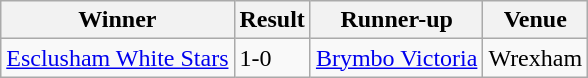<table class="wikitable">
<tr>
<th>Winner</th>
<th>Result</th>
<th>Runner-up</th>
<th>Venue</th>
</tr>
<tr>
<td><a href='#'>Esclusham White Stars</a></td>
<td>1-0</td>
<td><a href='#'>Brymbo Victoria</a></td>
<td>Wrexham</td>
</tr>
</table>
